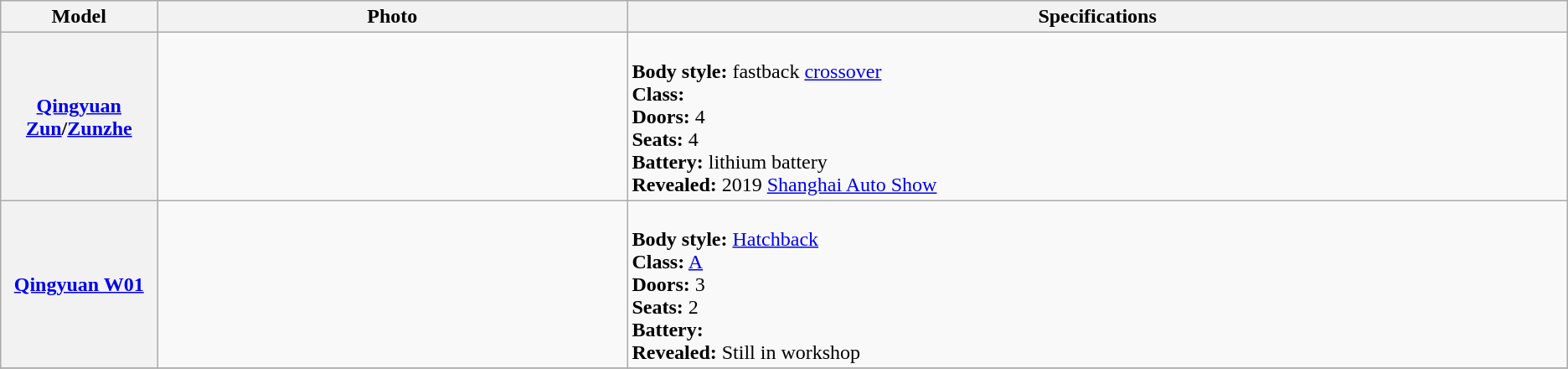<table class="wikitable">
<tr>
<th width=10%>Model</th>
<th width=30%>Photo</th>
<th width=100%>Specifications</th>
</tr>
<tr>
<th><a href='#'>Qingyuan Zun</a>/<a href='#'>Zunzhe</a></th>
<td></td>
<td><br><strong>Body style:</strong> fastback <a href='#'>crossover</a><br><strong>Class:</strong><br><strong>Doors:</strong> 4<br><strong>Seats:</strong> 4<br><strong>Battery:</strong> lithium battery<br><strong>Revealed:</strong> 2019 <a href='#'>Shanghai Auto Show</a></td>
</tr>
<tr>
<th><a href='#'>Qingyuan W01</a></th>
<td></td>
<td><br><strong>Body style:</strong> <a href='#'>Hatchback</a><br><strong>Class:</strong> <a href='#'>A</a><br><strong>Doors:</strong> 3<br><strong>Seats:</strong> 2<br><strong>Battery:</strong><br><strong>Revealed:</strong> Still in workshop</td>
</tr>
<tr>
</tr>
</table>
